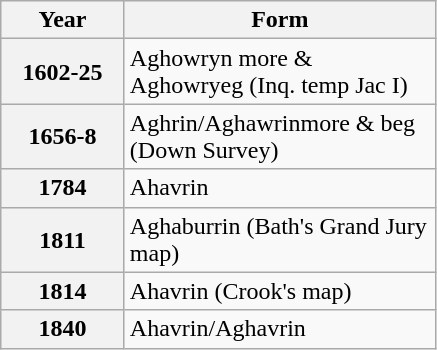<table class="wikitable" style="margin:0 0 0 3em; border:1px solid darkgrey;">
<tr>
<th style="width:75px;">Year</th>
<th style="width:200px;">Form</th>
</tr>
<tr>
<th>1602-25</th>
<td>Aghowryn more & Aghowryeg (Inq. temp Jac I)</td>
</tr>
<tr>
<th>1656-8</th>
<td>Aghrin/Aghawrinmore & beg (Down Survey)</td>
</tr>
<tr>
<th>1784</th>
<td>Ahavrin</td>
</tr>
<tr>
<th>1811</th>
<td>Aghaburrin (Bath's Grand Jury map)</td>
</tr>
<tr>
<th>1814</th>
<td>Ahavrin (Crook's map)</td>
</tr>
<tr>
<th>1840</th>
<td>Ahavrin/Aghavrin</td>
</tr>
</table>
